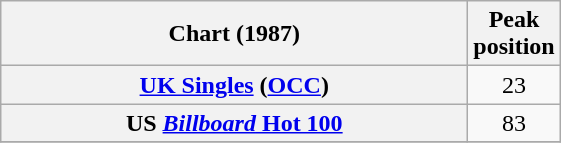<table class="wikitable sortable plainrowheaders" style="text-align:center;">
<tr>
<th scope="col" style="width:19em">Chart (1987)</th>
<th scope="col">Peak<br>position</th>
</tr>
<tr>
<th scope="row"><a href='#'>UK Singles</a> (<a href='#'>OCC</a>)</th>
<td>23</td>
</tr>
<tr>
<th scope="row">US <a href='#'><em>Billboard</em> Hot 100</a></th>
<td>83</td>
</tr>
<tr>
</tr>
</table>
